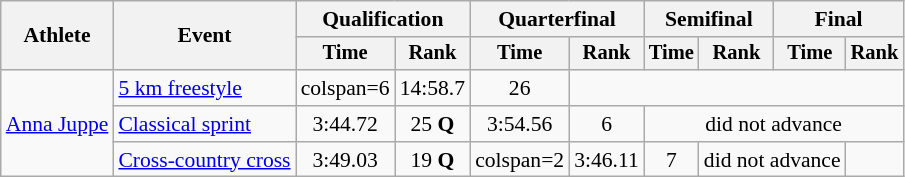<table class="wikitable" style="font-size:90%">
<tr>
<th rowspan="2">Athlete</th>
<th rowspan="2">Event</th>
<th colspan="2">Qualification</th>
<th colspan="2">Quarterfinal</th>
<th colspan="2">Semifinal</th>
<th colspan="2">Final</th>
</tr>
<tr style="font-size:95%">
<th>Time</th>
<th>Rank</th>
<th>Time</th>
<th>Rank</th>
<th>Time</th>
<th>Rank</th>
<th>Time</th>
<th>Rank</th>
</tr>
<tr align=center>
<td align=left rowspan=3><a href='#'>Anna Juppe</a></td>
<td align=left><a href='#'>5 km freestyle</a></td>
<td>colspan=6 </td>
<td>14:58.7</td>
<td>26</td>
</tr>
<tr align=center>
<td align=left><a href='#'>Classical sprint</a></td>
<td>3:44.72</td>
<td>25 <strong>Q</strong></td>
<td>3:54.56</td>
<td>6</td>
<td colspan=4>did not advance</td>
</tr>
<tr align=center>
<td align=left><a href='#'>Cross-country cross</a></td>
<td>3:49.03</td>
<td>19 <strong>Q</strong></td>
<td>colspan=2 </td>
<td>3:46.11</td>
<td>7</td>
<td colspan=2>did not advance</td>
</tr>
</table>
